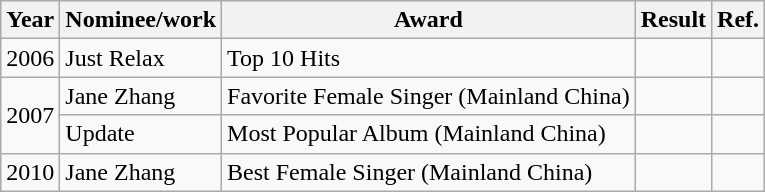<table class="wikitable">
<tr>
<th>Year</th>
<th>Nominee/work</th>
<th>Award</th>
<th><strong>Result</strong></th>
<th>Ref.</th>
</tr>
<tr>
<td>2006</td>
<td>Just Relax</td>
<td>Top 10 Hits</td>
<td></td>
<td></td>
</tr>
<tr>
<td rowspan="2">2007</td>
<td>Jane Zhang</td>
<td>Favorite Female Singer (Mainland China)</td>
<td></td>
<td></td>
</tr>
<tr>
<td>Update</td>
<td>Most Popular Album (Mainland China)</td>
<td></td>
<td></td>
</tr>
<tr>
<td>2010</td>
<td>Jane Zhang</td>
<td>Best Female Singer (Mainland China)</td>
<td></td>
<td></td>
</tr>
</table>
